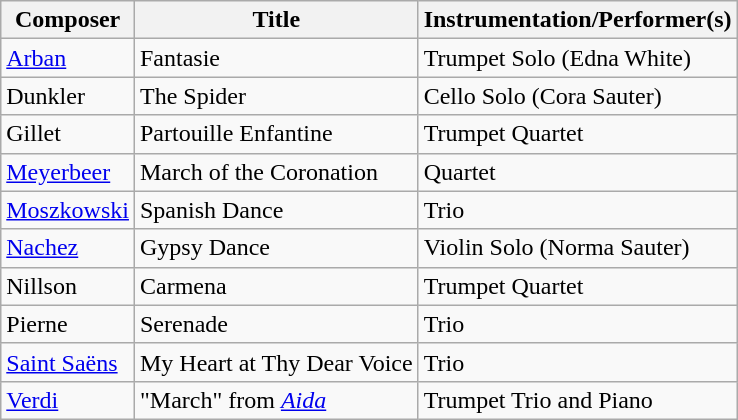<table class="wikitable">
<tr>
<th>Composer</th>
<th>Title</th>
<th>Instrumentation/Performer(s)</th>
</tr>
<tr>
<td><a href='#'>Arban</a></td>
<td>Fantasie</td>
<td>Trumpet Solo (Edna White)</td>
</tr>
<tr>
<td>Dunkler</td>
<td>The Spider</td>
<td>Cello Solo (Cora Sauter)</td>
</tr>
<tr>
<td>Gillet</td>
<td>Partouille Enfantine</td>
<td>Trumpet Quartet</td>
</tr>
<tr>
<td><a href='#'>Meyerbeer</a></td>
<td>March of the Coronation</td>
<td>Quartet</td>
</tr>
<tr>
<td><a href='#'>Moszkowski</a></td>
<td>Spanish Dance</td>
<td>Trio</td>
</tr>
<tr>
<td><a href='#'>Nachez</a></td>
<td>Gypsy Dance</td>
<td>Violin Solo (Norma Sauter)</td>
</tr>
<tr>
<td>Nillson</td>
<td>Carmena</td>
<td>Trumpet Quartet</td>
</tr>
<tr>
<td>Pierne</td>
<td>Serenade</td>
<td>Trio</td>
</tr>
<tr>
<td><a href='#'>Saint Saëns</a></td>
<td>My Heart at Thy Dear Voice</td>
<td>Trio</td>
</tr>
<tr>
<td><a href='#'>Verdi</a></td>
<td>"March" from <em><a href='#'>Aida</a></em></td>
<td>Trumpet Trio and Piano</td>
</tr>
</table>
